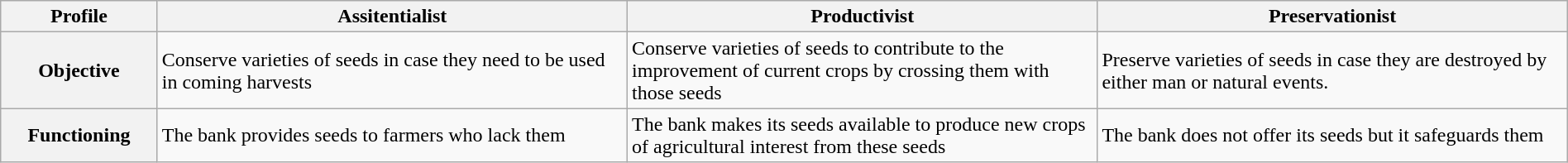<table class="wikitable" width="100%">
<tr>
<th width="10%">Profile</th>
<th width="30%">Assitentialist</th>
<th width="30%">Productivist</th>
<th width="30%">Preservationist</th>
</tr>
<tr>
<th>Objective</th>
<td>Conserve varieties of seeds in case they need to be used in coming harvests</td>
<td>Conserve varieties of seeds to contribute to the improvement of current crops by crossing them with those seeds</td>
<td>Preserve varieties of seeds in case they are destroyed by either man or natural events.</td>
</tr>
<tr>
<th>Functioning</th>
<td>The bank provides seeds to farmers who lack them</td>
<td>The bank makes its seeds available to produce new crops of agricultural interest from these seeds</td>
<td>The bank does not offer its seeds but it safeguards them</td>
</tr>
</table>
